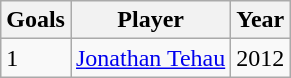<table class="wikitable">
<tr>
<th>Goals</th>
<th>Player</th>
<th>Year</th>
</tr>
<tr>
<td>1</td>
<td><a href='#'>Jonathan Tehau</a></td>
<td>2012</td>
</tr>
</table>
